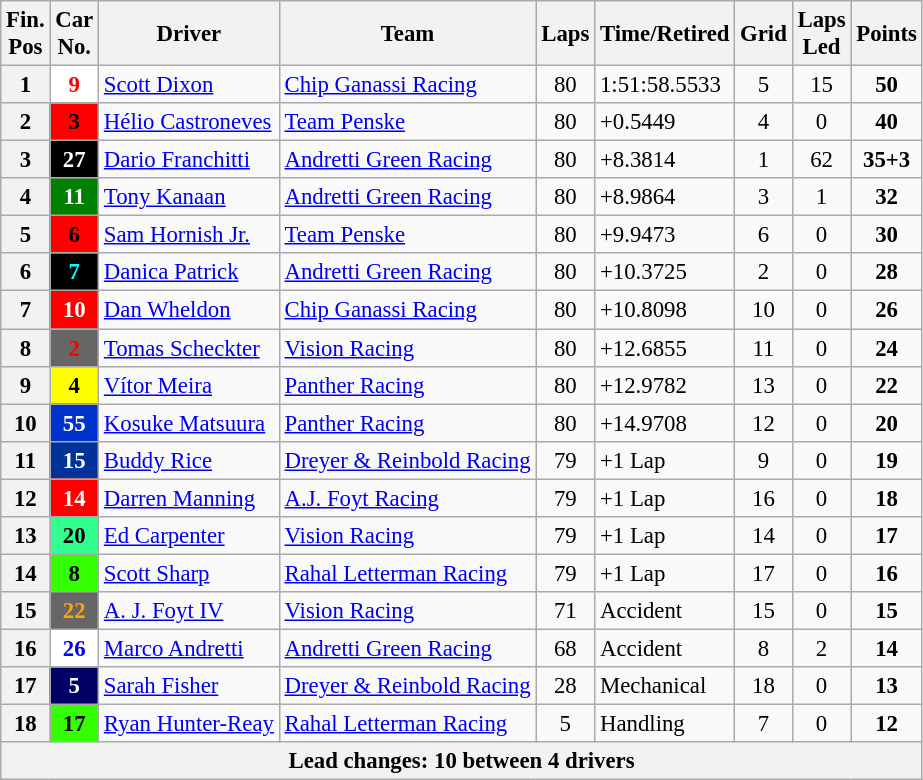<table class="wikitable" style="font-size:95%;">
<tr>
<th>Fin.<br>Pos</th>
<th>Car<br>No.</th>
<th>Driver</th>
<th>Team</th>
<th>Laps</th>
<th>Time/Retired</th>
<th>Grid</th>
<th>Laps<br>Led</th>
<th>Points</th>
</tr>
<tr>
<th>1</th>
<td align=center style="background:#FFFFFF; color:Red;" align=center><strong>9</strong></td>
<td> <a href='#'>Scott Dixon</a></td>
<td><a href='#'>Chip Ganassi Racing</a></td>
<td align=center>80</td>
<td align=left>1:51:58.5533</td>
<td align=center>5</td>
<td align=center>15</td>
<td align=center><strong>50</strong></td>
</tr>
<tr>
<th>2</th>
<td align=center style="background:#ff0000; color:Black;" align=center><strong>3</strong></td>
<td> <a href='#'>Hélio Castroneves</a></td>
<td><a href='#'>Team Penske</a></td>
<td align=center>80</td>
<td align=left>+0.5449</td>
<td align=center>4</td>
<td align=center>0</td>
<td align=center><strong>40</strong></td>
</tr>
<tr>
<th>3</th>
<td align=center style="background:#000000; color:white;" align=center><strong>27</strong></td>
<td> <a href='#'>Dario Franchitti</a></td>
<td><a href='#'>Andretti Green Racing</a></td>
<td align=center>80</td>
<td align=left>+8.3814</td>
<td align=center>1</td>
<td align=center>62</td>
<td align=center><strong>35+3</strong></td>
</tr>
<tr>
<th>4</th>
<td align=center style="background:green; color:white;" align=center><strong>11</strong></td>
<td> <a href='#'>Tony Kanaan</a></td>
<td><a href='#'>Andretti Green Racing</a></td>
<td align=center>80</td>
<td align=left>+8.9864</td>
<td align=center>3</td>
<td align=center>1</td>
<td align=center><strong>32</strong></td>
</tr>
<tr>
<th>5</th>
<td align=center style="background:#ff0000; color:Black;" align=center><strong>6</strong></td>
<td> <a href='#'>Sam Hornish Jr.</a></td>
<td><a href='#'>Team Penske</a></td>
<td align=center>80</td>
<td align=left>+9.9473</td>
<td align=center>6</td>
<td align=center>0</td>
<td align=center><strong>30</strong></td>
</tr>
<tr>
<th>6</th>
<td align=center style="background:#000000; color:aqua;" align=center><strong>7</strong></td>
<td> <a href='#'>Danica Patrick</a></td>
<td><a href='#'>Andretti Green Racing</a></td>
<td align=center>80</td>
<td align=left>+10.3725</td>
<td align=center>2</td>
<td align=center>0</td>
<td align=center><strong>28</strong></td>
</tr>
<tr>
<th>7</th>
<td align=center style="background:red; color:white;" align=center><strong>10</strong></td>
<td> <a href='#'>Dan Wheldon</a></td>
<td><a href='#'>Chip Ganassi Racing</a></td>
<td align=center>80</td>
<td align=left>+10.8098</td>
<td align=center>10</td>
<td align=center>0</td>
<td align=center><strong>26</strong></td>
</tr>
<tr>
<th>8</th>
<td align=center style="background:#666666; color:Red;"  align=center><strong>2</strong></td>
<td> <a href='#'>Tomas Scheckter</a></td>
<td><a href='#'>Vision Racing</a></td>
<td align=center>80</td>
<td align=left>+12.6855</td>
<td align=center>11</td>
<td align=center>0</td>
<td align=center><strong>24</strong></td>
</tr>
<tr>
<th>9</th>
<td align=center style="background:#ffff00; color:Black;" align=center><strong>4</strong></td>
<td> <a href='#'>Vítor Meira</a></td>
<td><a href='#'>Panther Racing</a></td>
<td align=center>80</td>
<td align=left>+12.9782</td>
<td align=center>13</td>
<td align=center>0</td>
<td align=center><strong>22</strong></td>
</tr>
<tr>
<th>10</th>
<td align=center style="background:#0033cc; color:White;" align=center><strong>55</strong></td>
<td> <a href='#'>Kosuke Matsuura</a></td>
<td><a href='#'>Panther Racing</a></td>
<td align=center>80</td>
<td align=left>+14.9708</td>
<td align=center>12</td>
<td align=center>0</td>
<td align=center><strong>20</strong></td>
</tr>
<tr>
<th>11</th>
<td align=center style="background:#003399; color:White;" align=center><strong>15</strong></td>
<td> <a href='#'>Buddy Rice</a></td>
<td><a href='#'>Dreyer & Reinbold Racing</a></td>
<td align=center>79</td>
<td align=left>+1 Lap</td>
<td align=center>9</td>
<td align=center>0</td>
<td align=center><strong>19</strong></td>
</tr>
<tr>
<th>12</th>
<td align=center style="background:red; color:White;" align=center><strong>14</strong></td>
<td> <a href='#'>Darren Manning</a></td>
<td><a href='#'>A.J. Foyt Racing</a></td>
<td align=center>79</td>
<td align=left>+1 Lap</td>
<td align=center>16</td>
<td align=center>0</td>
<td align=center><strong>18</strong></td>
</tr>
<tr>
<th>13</th>
<td style="background:#33ff90; color:Black;" align=center><strong>20</strong></td>
<td> <a href='#'>Ed Carpenter</a></td>
<td><a href='#'>Vision Racing</a></td>
<td align=center>79</td>
<td align=left>+1 Lap</td>
<td align=center>14</td>
<td align=center>0</td>
<td align=center><strong>17</strong></td>
</tr>
<tr>
<th>14</th>
<td align=center style="background:#33ff00; color:Black;" align=center><strong>8</strong></td>
<td> <a href='#'>Scott Sharp</a></td>
<td><a href='#'>Rahal Letterman Racing</a></td>
<td align=center>79</td>
<td align=left>+1 Lap</td>
<td align=center>17</td>
<td align=center>0</td>
<td align=center><strong>16</strong></td>
</tr>
<tr>
<th>15</th>
<td align=center style="background:#666666; color:Orange;" align=center><strong>22</strong></td>
<td> <a href='#'>A. J. Foyt IV</a></td>
<td><a href='#'>Vision Racing</a></td>
<td align=center>71</td>
<td align=left>Accident</td>
<td align=center>15</td>
<td align=center>0</td>
<td align=center><strong>15</strong></td>
</tr>
<tr>
<th>16</th>
<td align=center style="background:white; color:blue;"  align=center><strong>26</strong></td>
<td> <a href='#'>Marco Andretti</a></td>
<td><a href='#'>Andretti Green Racing</a></td>
<td align=center>68</td>
<td align=left>Accident</td>
<td align=center>8</td>
<td align=center>2</td>
<td align=center><strong>14</strong></td>
</tr>
<tr>
<th>17</th>
<td align=center style="background:#000066; color:White;" align=center><strong>5</strong></td>
<td> <a href='#'>Sarah Fisher</a></td>
<td><a href='#'>Dreyer & Reinbold Racing</a></td>
<td align=center>28</td>
<td align=left>Mechanical</td>
<td align=center>18</td>
<td align=center>0</td>
<td align=center><strong>13</strong></td>
</tr>
<tr>
<th>18</th>
<td align=center style="background:#33ff00; color:Black;" align=center><strong>17</strong></td>
<td> <a href='#'>Ryan Hunter-Reay</a></td>
<td><a href='#'>Rahal Letterman Racing</a></td>
<td align=center>5</td>
<td align=left>Handling</td>
<td align=center>7</td>
<td align=center>0</td>
<td align=center><strong>12</strong></td>
</tr>
<tr>
<th colspan=9>Lead changes: 10 between 4 drivers</th>
</tr>
</table>
